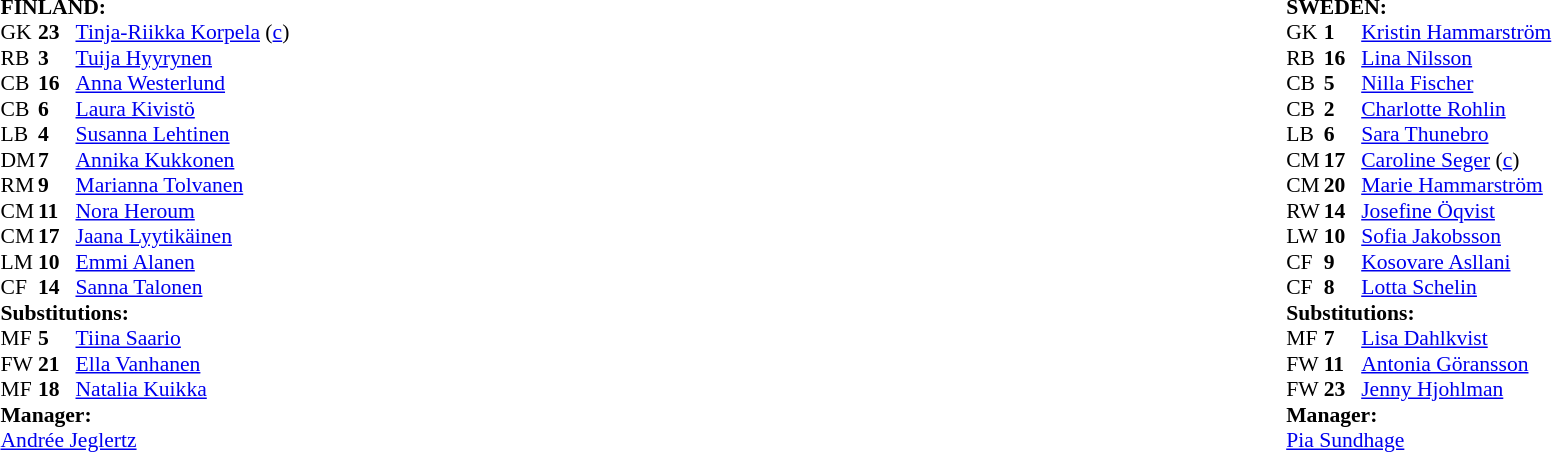<table width="100%">
<tr>
<td valign="top" width="50%"><br><table style="font-size: 90%" cellspacing="0" cellpadding="0">
<tr>
<td colspan=4><br><strong>FINLAND:</strong></td>
</tr>
<tr>
<th width=25></th>
<th width=25></th>
</tr>
<tr>
<td>GK</td>
<td><strong>23</strong></td>
<td><a href='#'>Tinja-Riikka Korpela</a> (<a href='#'>c</a>)</td>
</tr>
<tr>
<td>RB</td>
<td><strong>3</strong></td>
<td><a href='#'>Tuija Hyyrynen</a></td>
</tr>
<tr>
<td>CB</td>
<td><strong>16</strong></td>
<td><a href='#'>Anna Westerlund</a></td>
</tr>
<tr>
<td>CB</td>
<td><strong>6</strong></td>
<td><a href='#'>Laura Kivistö</a></td>
</tr>
<tr>
<td>LB</td>
<td><strong>4</strong></td>
<td><a href='#'>Susanna Lehtinen</a></td>
</tr>
<tr>
<td>DM</td>
<td><strong>7</strong></td>
<td><a href='#'>Annika Kukkonen</a></td>
</tr>
<tr>
<td>RM</td>
<td><strong>9</strong></td>
<td><a href='#'>Marianna Tolvanen</a></td>
<td></td>
<td></td>
</tr>
<tr>
<td>CM</td>
<td><strong>11</strong></td>
<td><a href='#'>Nora Heroum</a></td>
</tr>
<tr>
<td>CM</td>
<td><strong>17</strong></td>
<td><a href='#'>Jaana Lyytikäinen</a></td>
<td></td>
<td></td>
</tr>
<tr>
<td>LM</td>
<td><strong>10</strong></td>
<td><a href='#'>Emmi Alanen</a></td>
</tr>
<tr>
<td>CF</td>
<td><strong>14</strong></td>
<td><a href='#'>Sanna Talonen</a></td>
<td></td>
<td></td>
</tr>
<tr>
<td colspan=3><strong>Substitutions:</strong></td>
</tr>
<tr>
<td>MF</td>
<td><strong>5</strong></td>
<td><a href='#'>Tiina Saario</a></td>
<td></td>
<td></td>
</tr>
<tr>
<td>FW</td>
<td><strong>21</strong></td>
<td><a href='#'>Ella Vanhanen</a></td>
<td></td>
<td></td>
</tr>
<tr>
<td>MF</td>
<td><strong>18</strong></td>
<td><a href='#'>Natalia Kuikka</a></td>
<td></td>
<td></td>
</tr>
<tr>
<td colspan=3><strong>Manager:</strong></td>
</tr>
<tr>
<td colspan=3> <a href='#'>Andrée Jeglertz</a></td>
</tr>
</table>
</td>
<td valign="top"></td>
<td valign="top" width="50%"><br><table style="font-size: 90%" cellspacing="0" cellpadding="0" align="center">
<tr>
<td colspan=4><br><strong>SWEDEN:</strong></td>
</tr>
<tr>
<th width="25"></th>
<th width="25"></th>
</tr>
<tr>
<td>GK</td>
<td><strong>1</strong></td>
<td><a href='#'>Kristin Hammarström</a></td>
</tr>
<tr>
<td>RB</td>
<td><strong>16</strong></td>
<td><a href='#'>Lina Nilsson</a></td>
</tr>
<tr>
<td>CB</td>
<td><strong>5</strong></td>
<td><a href='#'>Nilla Fischer</a></td>
</tr>
<tr>
<td>CB</td>
<td><strong>2</strong></td>
<td><a href='#'>Charlotte Rohlin</a></td>
</tr>
<tr>
<td>LB</td>
<td><strong>6</strong></td>
<td><a href='#'>Sara Thunebro</a></td>
</tr>
<tr>
<td>CM</td>
<td><strong>17</strong></td>
<td><a href='#'>Caroline Seger</a> (<a href='#'>c</a>)</td>
</tr>
<tr>
<td>CM</td>
<td><strong>20</strong></td>
<td><a href='#'>Marie Hammarström</a></td>
<td></td>
<td></td>
</tr>
<tr>
<td>RW</td>
<td><strong>14</strong></td>
<td><a href='#'>Josefine Öqvist</a></td>
<td></td>
<td></td>
</tr>
<tr>
<td>LW</td>
<td><strong>10</strong></td>
<td><a href='#'>Sofia Jakobsson</a></td>
</tr>
<tr>
<td>CF</td>
<td><strong>9</strong></td>
<td><a href='#'>Kosovare Asllani</a></td>
<td></td>
<td></td>
</tr>
<tr>
<td>CF</td>
<td><strong>8</strong></td>
<td><a href='#'>Lotta Schelin</a></td>
</tr>
<tr>
<td colspan=3><strong>Substitutions:</strong></td>
</tr>
<tr>
<td>MF</td>
<td><strong>7</strong></td>
<td><a href='#'>Lisa Dahlkvist</a></td>
<td></td>
<td></td>
</tr>
<tr>
<td>FW</td>
<td><strong>11</strong></td>
<td><a href='#'>Antonia Göransson</a></td>
<td></td>
<td></td>
</tr>
<tr>
<td>FW</td>
<td><strong>23</strong></td>
<td><a href='#'>Jenny Hjohlman</a></td>
<td></td>
<td></td>
</tr>
<tr>
<td colspan=3><strong>Manager:</strong></td>
</tr>
<tr>
<td colspan="3"><a href='#'>Pia Sundhage</a></td>
</tr>
</table>
</td>
</tr>
</table>
